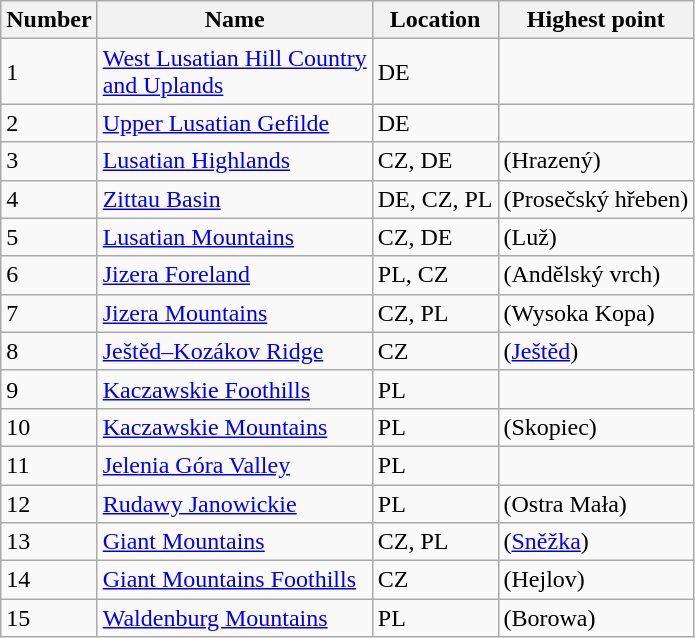<table class="wikitable sortable">
<tr>
<th>Number</th>
<th>Name</th>
<th>Location</th>
<th>Highest point</th>
</tr>
<tr>
<td>1</td>
<td><a href='#'>West Lusatian Hill Country<br>and Uplands</a></td>
<td>DE</td>
<td></td>
</tr>
<tr>
<td>2</td>
<td><a href='#'>Upper Lusatian Gefilde</a></td>
<td>DE</td>
<td></td>
</tr>
<tr>
<td>3</td>
<td><a href='#'>Lusatian Highlands</a></td>
<td>CZ, DE</td>
<td> (Hrazený)</td>
</tr>
<tr>
<td>4</td>
<td><a href='#'>Zittau Basin</a></td>
<td>DE, CZ, PL</td>
<td> (Prosečský hřeben)</td>
</tr>
<tr>
<td>5</td>
<td><a href='#'>Lusatian Mountains</a></td>
<td>CZ, DE</td>
<td> (Luž)</td>
</tr>
<tr>
<td>6</td>
<td><a href='#'>Jizera Foreland</a></td>
<td>PL, CZ</td>
<td> (Andělský vrch)</td>
</tr>
<tr>
<td>7</td>
<td><a href='#'>Jizera Mountains</a></td>
<td>CZ, PL</td>
<td> (Wysoka Kopa)</td>
</tr>
<tr>
<td>8</td>
<td><a href='#'>Ještěd–Kozákov Ridge</a></td>
<td>CZ</td>
<td> (<a href='#'>Ještěd</a>)</td>
</tr>
<tr>
<td>9</td>
<td><a href='#'>Kaczawskie Foothills</a></td>
<td>PL</td>
<td></td>
</tr>
<tr>
<td>10</td>
<td><a href='#'>Kaczawskie Mountains</a></td>
<td>PL</td>
<td> (Skopiec)</td>
</tr>
<tr>
<td>11</td>
<td><a href='#'>Jelenia Góra Valley</a></td>
<td>PL</td>
<td></td>
</tr>
<tr>
<td>12</td>
<td><a href='#'>Rudawy Janowickie</a></td>
<td>PL</td>
<td> (Ostra Mała)</td>
</tr>
<tr>
<td>13</td>
<td><a href='#'>Giant Mountains</a></td>
<td>CZ, PL</td>
<td> (<a href='#'>Sněžka</a>)</td>
</tr>
<tr>
<td>14</td>
<td><a href='#'>Giant Mountains Foothills</a></td>
<td>CZ</td>
<td> (Hejlov)</td>
</tr>
<tr>
<td>15</td>
<td><a href='#'>Waldenburg Mountains</a></td>
<td>PL</td>
<td> (Borowa)</td>
</tr>
</table>
